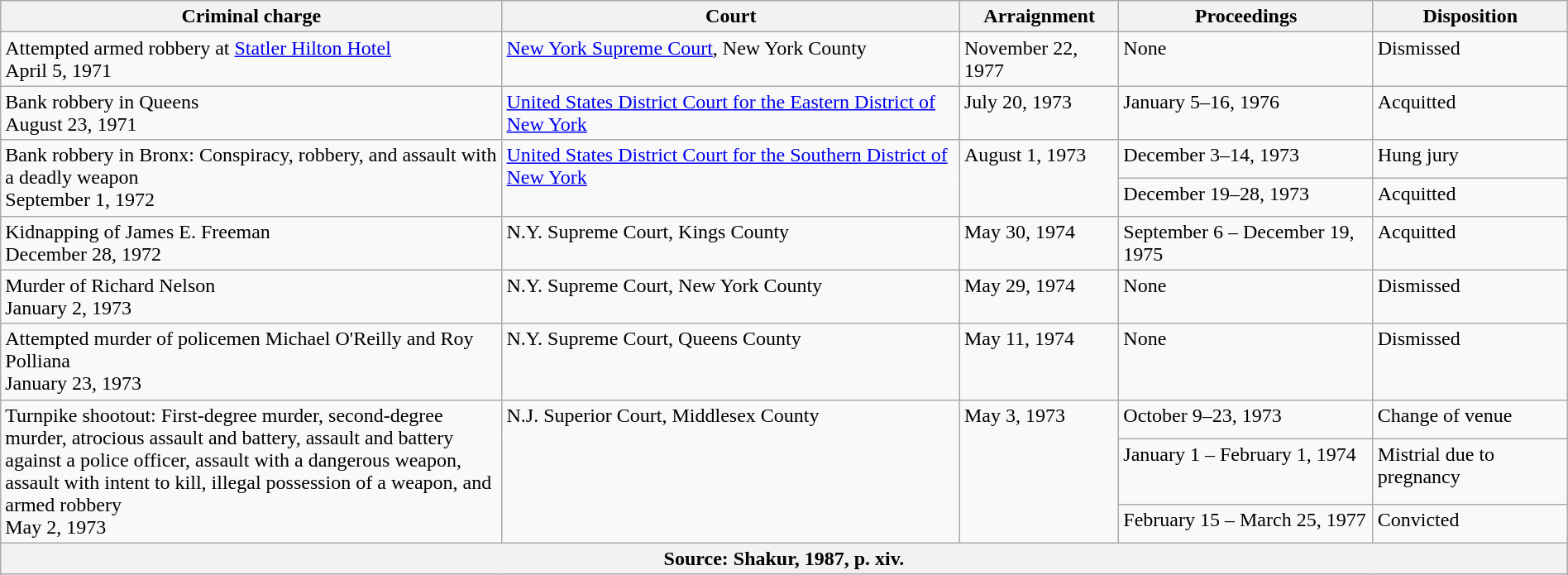<table class="wikitable sortable" style="width:100%;">
<tr>
<th style="width:32%;">Criminal charge</th>
<th style="width:*;">Court</th>
<th style="width:*;">Arraignment</th>
<th style="width:*;">Proceedings</th>
<th style="width:*;">Disposition</th>
</tr>
<tr style="vertical-align:top;">
<td>Attempted armed robbery at <a href='#'>Statler Hilton Hotel</a><br>April 5, 1971</td>
<td><a href='#'>New York Supreme Court</a>, New York County</td>
<td>November 22, 1977</td>
<td>None</td>
<td>Dismissed</td>
</tr>
<tr style="vertical-align:top;">
<td>Bank robbery in Queens<br>August 23, 1971</td>
<td><a href='#'>United States District Court for the Eastern District of New York</a></td>
<td>July 20, 1973</td>
<td>January 5–16, 1976</td>
<td>Acquitted</td>
</tr>
<tr style="vertical-align:top;">
<td rowspan="2">Bank robbery in Bronx: Conspiracy, robbery, and assault with a deadly weapon<br>September 1, 1972</td>
<td rowspan="2"><a href='#'>United States District Court for the Southern District of New York</a></td>
<td rowspan="2">August 1, 1973</td>
<td>December 3–14, 1973</td>
<td>Hung jury</td>
</tr>
<tr style="vertical-align:top;">
<td>December 19–28, 1973</td>
<td>Acquitted</td>
</tr>
<tr style="vertical-align:top;">
<td>Kidnapping of James E. Freeman<br>December 28, 1972</td>
<td>N.Y. Supreme Court, Kings County</td>
<td>May 30, 1974</td>
<td>September 6 – December 19, 1975</td>
<td>Acquitted</td>
</tr>
<tr style="vertical-align:top;">
<td>Murder of Richard Nelson<br>January 2, 1973</td>
<td>N.Y. Supreme Court, New York County</td>
<td>May 29, 1974</td>
<td>None</td>
<td>Dismissed</td>
</tr>
<tr style="vertical-align:top;">
<td>Attempted murder of policemen Michael O'Reilly and Roy Polliana<br>January 23, 1973</td>
<td>N.Y. Supreme Court, Queens County</td>
<td>May 11, 1974</td>
<td>None</td>
<td>Dismissed</td>
</tr>
<tr style="vertical-align:top;">
<td rowspan="3">Turnpike shootout: First-degree murder, second-degree murder, atrocious assault and battery, assault and battery against a police officer, assault with a dangerous weapon, assault with intent to kill, illegal possession of a weapon, and armed robbery<br>May 2, 1973</td>
<td rowspan="3">N.J. Superior Court, Middlesex County</td>
<td rowspan="3">May 3, 1973</td>
<td>October 9–23, 1973</td>
<td>Change of venue</td>
</tr>
<tr style="vertical-align:top;">
<td>January 1 – February 1, 1974</td>
<td>Mistrial due to pregnancy</td>
</tr>
<tr style="vertical-align:top;">
<td>February 15 – March 25, 1977</td>
<td>Convicted</td>
</tr>
<tr>
<th colspan=5>Source: Shakur, 1987, p. xiv.</th>
</tr>
</table>
